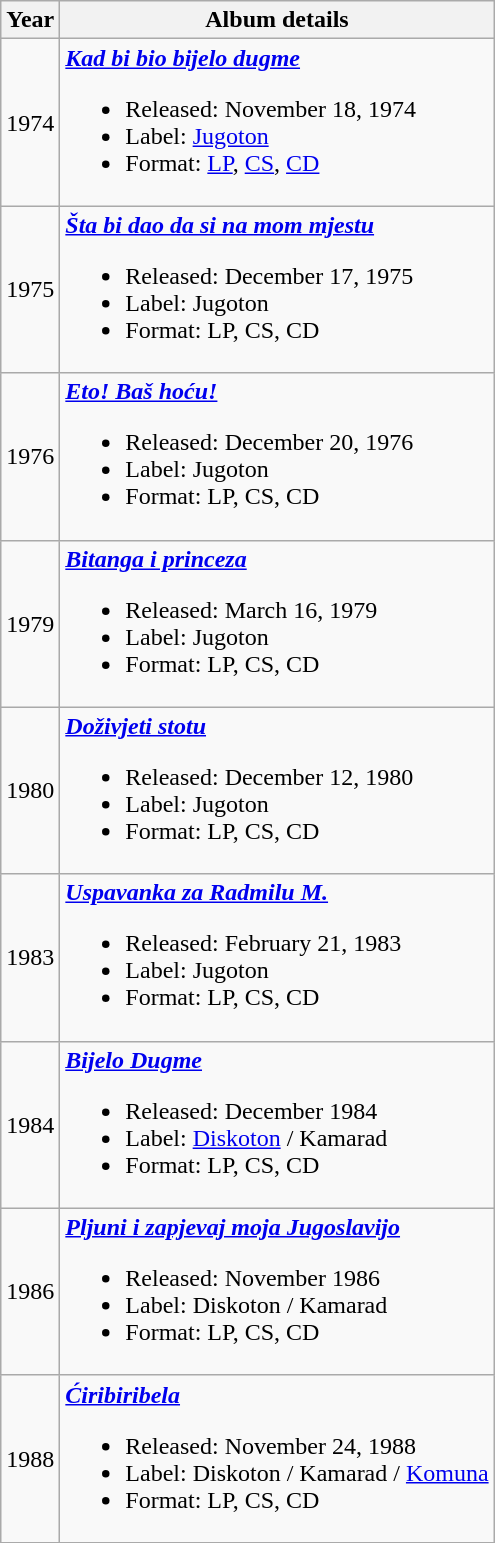<table class ="wikitable">
<tr>
<th>Year</th>
<th>Album details</th>
</tr>
<tr>
<td align="center" rowspan="1">1974</td>
<td><strong><em><a href='#'>Kad bi bio bijelo dugme</a></em></strong><br><ul><li>Released: November 18, 1974</li><li>Label: <a href='#'>Jugoton</a></li><li>Format: <a href='#'>LP</a>, <a href='#'>CS</a>, <a href='#'>CD</a></li></ul></td>
</tr>
<tr>
<td align="center" rowspan="1">1975</td>
<td><strong><em><a href='#'>Šta bi dao da si na mom mjestu</a></em></strong><br><ul><li>Released: December 17, 1975</li><li>Label: Jugoton</li><li>Format: LP, CS, CD</li></ul></td>
</tr>
<tr>
<td align="center" rowspan="1">1976</td>
<td><strong><em><a href='#'>Eto! Baš hoću!</a></em></strong><br><ul><li>Released: December 20, 1976</li><li>Label: Jugoton</li><li>Format: LP, CS, CD</li></ul></td>
</tr>
<tr>
<td align="center" rowspan="1">1979</td>
<td><strong><em><a href='#'>Bitanga i princeza</a></em></strong><br><ul><li>Released: March 16, 1979</li><li>Label: Jugoton</li><li>Format: LP, CS, CD</li></ul></td>
</tr>
<tr>
<td align="center" rowspan="1">1980</td>
<td><strong><em><a href='#'>Doživjeti stotu</a></em></strong><br><ul><li>Released: December 12, 1980</li><li>Label: Jugoton</li><li>Format: LP, CS, CD</li></ul></td>
</tr>
<tr>
<td align="center" rowspan="1">1983</td>
<td><strong><em><a href='#'>Uspavanka za Radmilu M.</a></em></strong><br><ul><li>Released: February 21, 1983</li><li>Label: Jugoton</li><li>Format: LP, CS, CD</li></ul></td>
</tr>
<tr>
<td align="center" rowspan="1">1984</td>
<td><strong><em><a href='#'>Bijelo Dugme</a></em></strong><br><ul><li>Released: December 1984</li><li>Label: <a href='#'>Diskoton</a> / Kamarad</li><li>Format: LP, CS, CD</li></ul></td>
</tr>
<tr>
<td align="center" rowspan="1">1986</td>
<td><strong><em><a href='#'>Pljuni i zapjevaj moja Jugoslavijo</a></em></strong><br><ul><li>Released: November 1986</li><li>Label: Diskoton / Kamarad</li><li>Format: LP, CS, CD</li></ul></td>
</tr>
<tr>
<td align="center" rowspan="1">1988</td>
<td><strong><em><a href='#'>Ćiribiribela</a></em></strong><br><ul><li>Released: November 24, 1988</li><li>Label: Diskoton / Kamarad / <a href='#'>Komuna</a></li><li>Format: LP, CS, CD</li></ul></td>
</tr>
<tr>
</tr>
</table>
